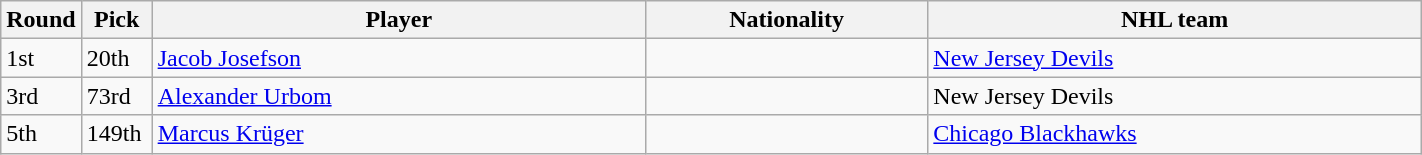<table border="1" width="75%" class="wikitable">
<tr>
<th bgcolor="#DDDDFF" width="5.0%">Round</th>
<th bgcolor="#DDDDFF" width="5.0%">Pick</th>
<th bgcolor="#DDDDFF" width="35.0%">Player</th>
<th bgcolor="#DDDDFF" width="20.0%">Nationality</th>
<th bgcolor="#DDDDFF" width="35.0%">NHL team</th>
</tr>
<tr>
<td>1st</td>
<td>20th</td>
<td><a href='#'>Jacob Josefson</a></td>
<td></td>
<td><a href='#'>New Jersey Devils</a></td>
</tr>
<tr>
<td>3rd</td>
<td>73rd</td>
<td><a href='#'>Alexander Urbom</a></td>
<td></td>
<td>New Jersey Devils</td>
</tr>
<tr>
<td>5th</td>
<td>149th</td>
<td><a href='#'>Marcus Krüger</a></td>
<td></td>
<td><a href='#'>Chicago Blackhawks</a></td>
</tr>
</table>
